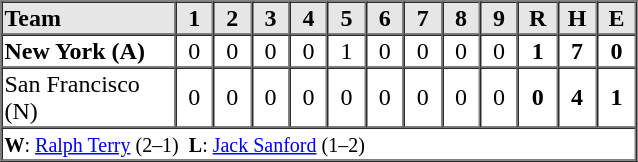<table border=1 cellspacing=0 width=425 style="margin-left:3em;">
<tr style="text-align:center; background-color:#e6e6e6;">
<th align=left width=125>Team</th>
<th width=25>1</th>
<th width=25>2</th>
<th width=25>3</th>
<th width=25>4</th>
<th width=25>5</th>
<th width=25>6</th>
<th width=25>7</th>
<th width=25>8</th>
<th width=25>9</th>
<th width=25>R</th>
<th width=25>H</th>
<th width=25>E</th>
</tr>
<tr style="text-align:center;">
<td align=left><strong>New York (A)</strong></td>
<td>0</td>
<td>0</td>
<td>0</td>
<td>0</td>
<td>1</td>
<td>0</td>
<td>0</td>
<td>0</td>
<td>0</td>
<td><strong>1</strong></td>
<td><strong>7</strong></td>
<td><strong>0</strong></td>
</tr>
<tr style="text-align:center;">
<td align=left>San Francisco (N)</td>
<td>0</td>
<td>0</td>
<td>0</td>
<td>0</td>
<td>0</td>
<td>0</td>
<td>0</td>
<td>0</td>
<td>0</td>
<td><strong>0</strong></td>
<td><strong>4</strong></td>
<td><strong>1</strong></td>
</tr>
<tr style="text-align:left;">
<td colspan=13><small><strong>W</strong>: <a href='#'>Ralph Terry</a> (2–1)  <strong>L</strong>: <a href='#'>Jack Sanford</a> (1–2)</small></td>
</tr>
</table>
